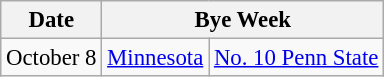<table class="wikitable" style="font-size:95%;">
<tr>
<th>Date</th>
<th colspan="2">Bye Week</th>
</tr>
<tr>
<td>October 8</td>
<td><a href='#'>Minnesota</a></td>
<td><a href='#'>No. 10 Penn State</a></td>
</tr>
</table>
